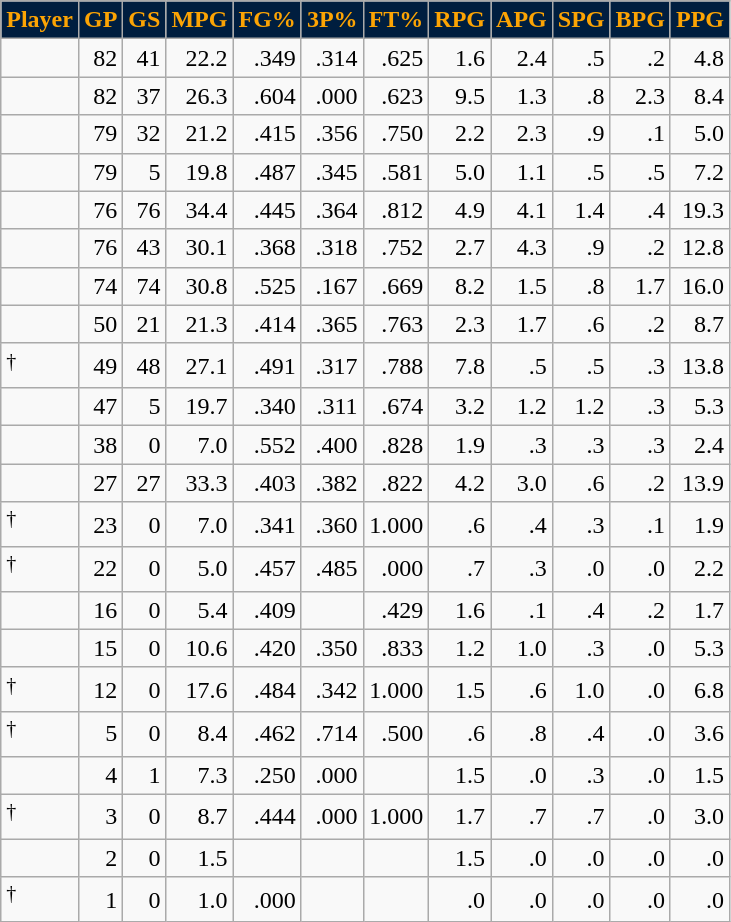<table class="wikitable sortable" style="text-align:right;">
<tr>
<th style="background:#001E3F; color:#FCA404">Player</th>
<th style="background:#001E3F; color:#FCA404">GP</th>
<th style="background:#001E3F; color:#FCA404">GS</th>
<th style="background:#001E3F; color:#FCA404">MPG</th>
<th style="background:#001E3F; color:#FCA404">FG%</th>
<th style="background:#001E3F; color:#FCA404">3P%</th>
<th style="background:#001E3F; color:#FCA404">FT%</th>
<th style="background:#001E3F; color:#FCA404">RPG</th>
<th style="background:#001E3F; color:#FCA404">APG</th>
<th style="background:#001E3F; color:#FCA404">SPG</th>
<th style="background:#001E3F; color:#FCA404">BPG</th>
<th style="background:#001E3F; color:#FCA404">PPG</th>
</tr>
<tr>
<td style="text-align:left;"></td>
<td>82</td>
<td>41</td>
<td>22.2</td>
<td>.349</td>
<td>.314</td>
<td>.625</td>
<td>1.6</td>
<td>2.4</td>
<td>.5</td>
<td>.2</td>
<td>4.8</td>
</tr>
<tr>
<td style="text-align:left;"></td>
<td>82</td>
<td>37</td>
<td>26.3</td>
<td>.604</td>
<td>.000</td>
<td>.623</td>
<td>9.5</td>
<td>1.3</td>
<td>.8</td>
<td>2.3</td>
<td>8.4</td>
</tr>
<tr>
<td style="text-align:left;"></td>
<td>79</td>
<td>32</td>
<td>21.2</td>
<td>.415</td>
<td>.356</td>
<td>.750</td>
<td>2.2</td>
<td>2.3</td>
<td>.9</td>
<td>.1</td>
<td>5.0</td>
</tr>
<tr>
<td style="text-align:left;"></td>
<td>79</td>
<td>5</td>
<td>19.8</td>
<td>.487</td>
<td>.345</td>
<td>.581</td>
<td>5.0</td>
<td>1.1</td>
<td>.5</td>
<td>.5</td>
<td>7.2</td>
</tr>
<tr>
<td style="text-align:left;"></td>
<td>76</td>
<td>76</td>
<td>34.4</td>
<td>.445</td>
<td>.364</td>
<td>.812</td>
<td>4.9</td>
<td>4.1</td>
<td>1.4</td>
<td>.4</td>
<td>19.3</td>
</tr>
<tr>
<td style="text-align:left;"></td>
<td>76</td>
<td>43</td>
<td>30.1</td>
<td>.368</td>
<td>.318</td>
<td>.752</td>
<td>2.7</td>
<td>4.3</td>
<td>.9</td>
<td>.2</td>
<td>12.8</td>
</tr>
<tr>
<td style="text-align:left;"></td>
<td>74</td>
<td>74</td>
<td>30.8</td>
<td>.525</td>
<td>.167</td>
<td>.669</td>
<td>8.2</td>
<td>1.5</td>
<td>.8</td>
<td>1.7</td>
<td>16.0</td>
</tr>
<tr>
<td style="text-align:left;"></td>
<td>50</td>
<td>21</td>
<td>21.3</td>
<td>.414</td>
<td>.365</td>
<td>.763</td>
<td>2.3</td>
<td>1.7</td>
<td>.6</td>
<td>.2</td>
<td>8.7</td>
</tr>
<tr>
<td style="text-align:left;"><sup>†</sup></td>
<td>49</td>
<td>48</td>
<td>27.1</td>
<td>.491</td>
<td>.317</td>
<td>.788</td>
<td>7.8</td>
<td>.5</td>
<td>.5</td>
<td>.3</td>
<td>13.8</td>
</tr>
<tr>
<td style="text-align:left;"></td>
<td>47</td>
<td>5</td>
<td>19.7</td>
<td>.340</td>
<td>.311</td>
<td>.674</td>
<td>3.2</td>
<td>1.2</td>
<td>1.2</td>
<td>.3</td>
<td>5.3</td>
</tr>
<tr>
<td style="text-align:left;"></td>
<td>38</td>
<td>0</td>
<td>7.0</td>
<td>.552</td>
<td>.400</td>
<td>.828</td>
<td>1.9</td>
<td>.3</td>
<td>.3</td>
<td>.3</td>
<td>2.4</td>
</tr>
<tr>
<td style="text-align:left;"></td>
<td>27</td>
<td>27</td>
<td>33.3</td>
<td>.403</td>
<td>.382</td>
<td>.822</td>
<td>4.2</td>
<td>3.0</td>
<td>.6</td>
<td>.2</td>
<td>13.9</td>
</tr>
<tr>
<td style="text-align:left;"><sup>†</sup></td>
<td>23</td>
<td>0</td>
<td>7.0</td>
<td>.341</td>
<td>.360</td>
<td>1.000</td>
<td>.6</td>
<td>.4</td>
<td>.3</td>
<td>.1</td>
<td>1.9</td>
</tr>
<tr>
<td style="text-align:left;"><sup>†</sup></td>
<td>22</td>
<td>0</td>
<td>5.0</td>
<td>.457</td>
<td>.485</td>
<td>.000</td>
<td>.7</td>
<td>.3</td>
<td>.0</td>
<td>.0</td>
<td>2.2</td>
</tr>
<tr>
<td style="text-align:left;"></td>
<td>16</td>
<td>0</td>
<td>5.4</td>
<td>.409</td>
<td></td>
<td>.429</td>
<td>1.6</td>
<td>.1</td>
<td>.4</td>
<td>.2</td>
<td>1.7</td>
</tr>
<tr>
<td style="text-align:left;"></td>
<td>15</td>
<td>0</td>
<td>10.6</td>
<td>.420</td>
<td>.350</td>
<td>.833</td>
<td>1.2</td>
<td>1.0</td>
<td>.3</td>
<td>.0</td>
<td>5.3</td>
</tr>
<tr>
<td style="text-align:left;"><sup>†</sup></td>
<td>12</td>
<td>0</td>
<td>17.6</td>
<td>.484</td>
<td>.342</td>
<td>1.000</td>
<td>1.5</td>
<td>.6</td>
<td>1.0</td>
<td>.0</td>
<td>6.8</td>
</tr>
<tr>
<td style="text-align:left;"><sup>†</sup></td>
<td>5</td>
<td>0</td>
<td>8.4</td>
<td>.462</td>
<td>.714</td>
<td>.500</td>
<td>.6</td>
<td>.8</td>
<td>.4</td>
<td>.0</td>
<td>3.6</td>
</tr>
<tr>
<td style="text-align:left;"></td>
<td>4</td>
<td>1</td>
<td>7.3</td>
<td>.250</td>
<td>.000</td>
<td></td>
<td>1.5</td>
<td>.0</td>
<td>.3</td>
<td>.0</td>
<td>1.5</td>
</tr>
<tr>
<td style="text-align:left;"><sup>†</sup></td>
<td>3</td>
<td>0</td>
<td>8.7</td>
<td>.444</td>
<td>.000</td>
<td>1.000</td>
<td>1.7</td>
<td>.7</td>
<td>.7</td>
<td>.0</td>
<td>3.0</td>
</tr>
<tr>
<td style="text-align:left;"></td>
<td>2</td>
<td>0</td>
<td>1.5</td>
<td></td>
<td></td>
<td></td>
<td>1.5</td>
<td>.0</td>
<td>.0</td>
<td>.0</td>
<td>.0</td>
</tr>
<tr>
<td style="text-align:left;"><sup>†</sup></td>
<td>1</td>
<td>0</td>
<td>1.0</td>
<td>.000</td>
<td></td>
<td></td>
<td>.0</td>
<td>.0</td>
<td>.0</td>
<td>.0</td>
<td>.0</td>
</tr>
</table>
